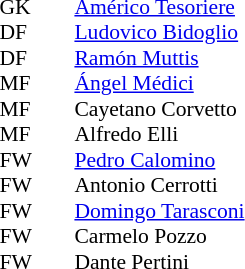<table style="font-size:90%; margin:0.2em auto;" cellspacing="0" cellpadding="0">
<tr>
<th width="25"></th>
<th width="25"></th>
</tr>
<tr>
<td>GK</td>
<td></td>
<td> <a href='#'>Américo Tesoriere</a></td>
</tr>
<tr>
<td>DF</td>
<td></td>
<td> <a href='#'>Ludovico Bidoglio</a></td>
</tr>
<tr>
<td>DF</td>
<td></td>
<td> <a href='#'>Ramón Muttis</a></td>
</tr>
<tr>
<td>MF</td>
<td></td>
<td> <a href='#'>Ángel Médici</a></td>
</tr>
<tr>
<td>MF</td>
<td></td>
<td> Cayetano Corvetto</td>
</tr>
<tr>
<td>MF</td>
<td></td>
<td> Alfredo Elli</td>
</tr>
<tr>
<td>FW</td>
<td></td>
<td> <a href='#'>Pedro Calomino</a></td>
</tr>
<tr>
<td>FW</td>
<td></td>
<td> Antonio Cerrotti</td>
</tr>
<tr>
<td>FW</td>
<td></td>
<td> <a href='#'>Domingo Tarasconi</a></td>
</tr>
<tr>
<td>FW</td>
<td></td>
<td> Carmelo Pozzo</td>
</tr>
<tr>
<td>FW</td>
<td></td>
<td> Dante Pertini</td>
</tr>
</table>
